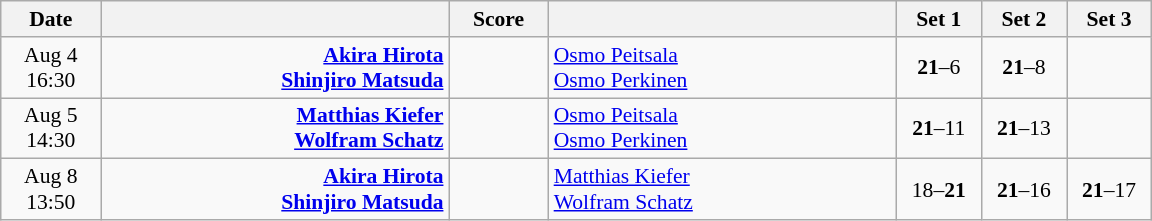<table class="wikitable" style="text-align: center; font-size:90% ">
<tr>
<th width="60">Date</th>
<th align="right" width="225"></th>
<th width="60">Score</th>
<th align="left" width="225"></th>
<th width="50">Set 1</th>
<th width="50">Set 2</th>
<th width="50">Set 3</th>
</tr>
<tr>
<td>Aug 4<br>16:30</td>
<td align="right"><strong><a href='#'>Akira Hirota</a> <br><a href='#'>Shinjiro Matsuda</a> </strong></td>
<td align="center"></td>
<td align="left"> <a href='#'>Osmo Peitsala</a><br> <a href='#'>Osmo Perkinen</a></td>
<td><strong>21</strong>–6</td>
<td><strong>21</strong>–8</td>
<td></td>
</tr>
<tr>
<td>Aug 5<br>14:30</td>
<td align="right"><strong><a href='#'>Matthias Kiefer</a> <br><a href='#'>Wolfram Schatz</a> </strong></td>
<td align="center"></td>
<td align="left"> <a href='#'>Osmo Peitsala</a><br> <a href='#'>Osmo Perkinen</a></td>
<td><strong>21</strong>–11</td>
<td><strong>21</strong>–13</td>
<td></td>
</tr>
<tr>
<td>Aug 8<br>13:50</td>
<td align="right"><strong><a href='#'>Akira Hirota</a> <br><a href='#'>Shinjiro Matsuda</a> </strong></td>
<td align="center"></td>
<td align="left"> <a href='#'>Matthias Kiefer</a><br> <a href='#'>Wolfram Schatz</a></td>
<td>18–<strong>21</strong></td>
<td><strong>21</strong>–16</td>
<td><strong>21</strong>–17</td>
</tr>
</table>
